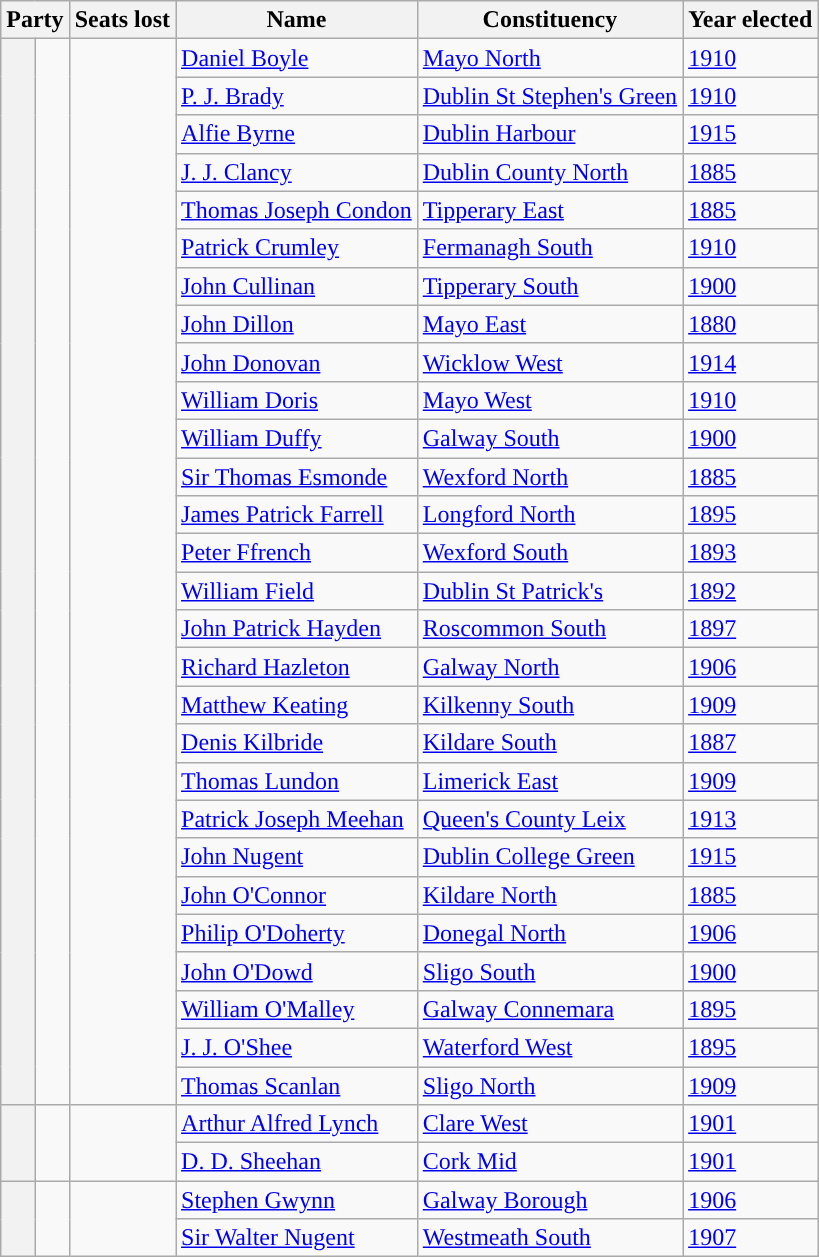<table class="wikitable sortable collapsible" style="font-size: 100%;">
<tr>
<th colspan=2>Party</th>
<th>Seats lost</th>
<th>Name</th>
<th>Constituency</th>
<th>Year elected</th>
</tr>
<tr>
<th rowspan="28" style="background-color: "></th>
<td rowspan="28"></td>
<td rowspan="28"></td>
<td data-sort-value="Boyle, Daniel"><a href='#'>Daniel Boyle</a></td>
<td><a href='#'>Mayo North</a></td>
<td><a href='#'>1910</a></td>
</tr>
<tr>
<td data-sort-value="Brady, P. J."><a href='#'>P. J. Brady</a></td>
<td><a href='#'>Dublin St Stephen's Green</a></td>
<td><a href='#'>1910</a></td>
</tr>
<tr>
<td data-sort-value="Byrne, Alfie"><a href='#'>Alfie Byrne</a></td>
<td><a href='#'>Dublin Harbour</a></td>
<td><a href='#'>1915</a></td>
</tr>
<tr>
<td data-sort-value="Clancy, J. J."><a href='#'>J. J. Clancy</a></td>
<td><a href='#'>Dublin County North</a></td>
<td><a href='#'>1885</a></td>
</tr>
<tr>
<td data-sort-value="Condon, Thomas Joseph"><a href='#'>Thomas Joseph Condon</a></td>
<td><a href='#'>Tipperary East</a></td>
<td><a href='#'>1885</a></td>
</tr>
<tr>
<td data-sort-value="Crumley, Patrick"><a href='#'>Patrick Crumley</a></td>
<td><a href='#'>Fermanagh South</a></td>
<td><a href='#'>1910</a></td>
</tr>
<tr>
<td data-sort-value="Cullinan, John"><a href='#'>John Cullinan</a></td>
<td><a href='#'>Tipperary South</a></td>
<td><a href='#'>1900</a></td>
</tr>
<tr>
<td data-sort-value="Dillon, John"><a href='#'>John Dillon</a></td>
<td><a href='#'>Mayo East</a></td>
<td><a href='#'>1880</a></td>
</tr>
<tr>
<td data-sort-value="Donovan, John"><a href='#'>John Donovan</a></td>
<td><a href='#'>Wicklow West</a></td>
<td><a href='#'>1914</a></td>
</tr>
<tr>
<td data-sort-value="Doris, William"><a href='#'>William Doris</a></td>
<td><a href='#'>Mayo West</a></td>
<td><a href='#'>1910</a></td>
</tr>
<tr>
<td data-sort-value="Duffy, William"><a href='#'>William Duffy</a></td>
<td><a href='#'>Galway South</a></td>
<td><a href='#'>1900</a></td>
</tr>
<tr>
<td data-sort-value="Esmonde, Sir Thomas"><a href='#'>Sir Thomas Esmonde</a></td>
<td><a href='#'>Wexford North</a></td>
<td><a href='#'>1885</a></td>
</tr>
<tr>
<td data-sort-value="Farrell, James Patrick"><a href='#'>James Patrick Farrell</a></td>
<td><a href='#'>Longford North</a></td>
<td><a href='#'>1895</a></td>
</tr>
<tr>
<td data-sort-value="Ffrench, Peter"><a href='#'>Peter Ffrench</a></td>
<td><a href='#'>Wexford South</a></td>
<td><a href='#'>1893</a></td>
</tr>
<tr>
<td data-sort-value="Field, William"><a href='#'>William Field</a></td>
<td><a href='#'>Dublin St Patrick's</a></td>
<td><a href='#'>1892</a></td>
</tr>
<tr>
<td data-sort-value="Hayden, John Patrick"><a href='#'>John Patrick Hayden</a></td>
<td><a href='#'>Roscommon South</a></td>
<td><a href='#'>1897</a></td>
</tr>
<tr>
<td data-sort-value="Hazleton, Richard"><a href='#'>Richard Hazleton</a></td>
<td><a href='#'>Galway North</a></td>
<td><a href='#'>1906</a></td>
</tr>
<tr>
<td data-sort-value="Keating, Matthew"><a href='#'>Matthew Keating</a></td>
<td><a href='#'>Kilkenny South</a></td>
<td><a href='#'>1909</a></td>
</tr>
<tr>
<td data-sort-value="Kilbride, Denis"><a href='#'>Denis Kilbride</a></td>
<td><a href='#'>Kildare South</a></td>
<td><a href='#'>1887</a></td>
</tr>
<tr>
<td data-sort-value="Lundon, Thomas"><a href='#'>Thomas Lundon</a></td>
<td><a href='#'>Limerick East</a></td>
<td><a href='#'>1909</a></td>
</tr>
<tr>
<td data-sort-value="Meehan, Patrick Joseph"><a href='#'>Patrick Joseph Meehan</a></td>
<td><a href='#'>Queen's County Leix</a></td>
<td><a href='#'>1913</a></td>
</tr>
<tr>
<td data-sort-value="Nugent, John"><a href='#'>John Nugent</a></td>
<td><a href='#'>Dublin College Green</a></td>
<td><a href='#'>1915</a></td>
</tr>
<tr>
<td data-sort-value="O'Connor, John"><a href='#'>John O'Connor</a></td>
<td><a href='#'>Kildare North</a></td>
<td><a href='#'>1885</a></td>
</tr>
<tr>
<td data-sort-value="O'Doherty, Philip"><a href='#'>Philip O'Doherty</a></td>
<td><a href='#'>Donegal North</a></td>
<td><a href='#'>1906</a></td>
</tr>
<tr>
<td data-sort-value="O'Dowd, John"><a href='#'>John O'Dowd</a></td>
<td><a href='#'>Sligo South</a></td>
<td><a href='#'>1900</a></td>
</tr>
<tr>
<td data-sort-value="O'Malley, William"><a href='#'>William O'Malley</a></td>
<td><a href='#'>Galway Connemara</a></td>
<td><a href='#'>1895</a></td>
</tr>
<tr>
<td data-sort-value="O'Shee, J. J."><a href='#'>J. J. O'Shee</a></td>
<td><a href='#'>Waterford West</a></td>
<td><a href='#'>1895</a></td>
</tr>
<tr>
<td data-sort-value="Scanlan, Thomas"><a href='#'>Thomas Scanlan</a></td>
<td><a href='#'>Sligo North</a></td>
<td><a href='#'>1909</a></td>
</tr>
<tr>
<th rowspan="2" style="background-color: "></th>
<td rowspan="2"></td>
<td rowspan="2"></td>
<td data-sort-value="Lynch, Arthur Alfred"><a href='#'>Arthur Alfred Lynch</a></td>
<td><a href='#'>Clare West</a></td>
<td><a href='#'>1901</a></td>
</tr>
<tr>
<td data-sort-value="Sheehan, D. D."><a href='#'>D. D. Sheehan</a></td>
<td><a href='#'>Cork Mid</a></td>
<td><a href='#'>1901</a></td>
</tr>
<tr>
<th rowspan="2" style="background-color: "></th>
<td rowspan="2"></td>
<td rowspan="2"></td>
<td data-sort-value="Gwynn, Stephen"><a href='#'>Stephen Gwynn</a></td>
<td><a href='#'>Galway Borough</a></td>
<td><a href='#'>1906</a></td>
</tr>
<tr>
<td data-sort-value="Nugent, Sir Walter"><a href='#'>Sir Walter Nugent</a></td>
<td><a href='#'>Westmeath South</a></td>
<td><a href='#'>1907</a></td>
</tr>
</table>
